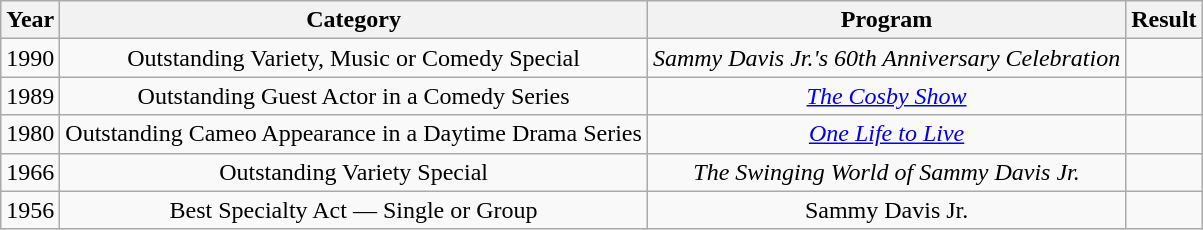<table class=wikitable>
<tr>
<th>Year</th>
<th>Category</th>
<th>Program</th>
<th>Result</th>
</tr>
<tr align=center>
<td>1990</td>
<td>Outstanding Variety, Music or Comedy Special</td>
<td><em>Sammy Davis Jr.'s 60th Anniversary Celebration</em></td>
<td></td>
</tr>
<tr align=center>
<td>1989</td>
<td>Outstanding Guest Actor in a Comedy Series</td>
<td><em><a href='#'>The Cosby Show</a></em></td>
<td></td>
</tr>
<tr align=center>
<td>1980</td>
<td>Outstanding Cameo Appearance in a Daytime Drama Series</td>
<td><em><a href='#'>One Life to Live</a></em></td>
<td></td>
</tr>
<tr align=center>
<td>1966</td>
<td>Outstanding Variety Special</td>
<td><em>The Swinging World of Sammy Davis Jr.</em></td>
<td></td>
</tr>
<tr align=center>
<td>1956</td>
<td>Best Specialty Act — Single or Group</td>
<td>Sammy Davis Jr.</td>
<td></td>
</tr>
</table>
